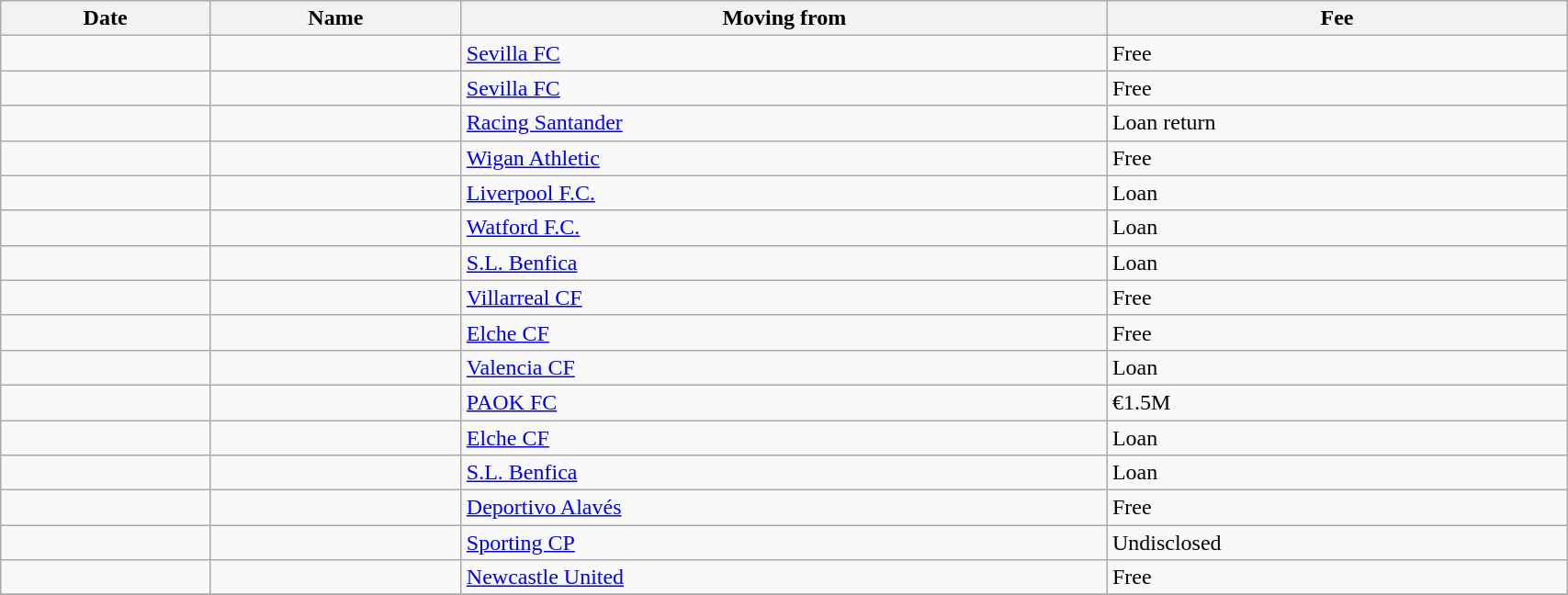<table class="wikitable sortable" width=90%>
<tr>
<th>Date</th>
<th>Name</th>
<th>Moving from</th>
<th>Fee</th>
</tr>
<tr>
<td></td>
<td> </td>
<td> <a href='#'>Sevilla FC</a></td>
<td>Free</td>
</tr>
<tr>
<td></td>
<td> </td>
<td> <a href='#'>Sevilla FC</a></td>
<td>Free</td>
</tr>
<tr>
<td></td>
<td> </td>
<td> <a href='#'>Racing Santander</a></td>
<td>Loan return</td>
</tr>
<tr>
<td></td>
<td> </td>
<td> <a href='#'>Wigan Athletic</a></td>
<td>Free</td>
</tr>
<tr>
<td></td>
<td> </td>
<td> <a href='#'>Liverpool F.C.</a></td>
<td>Loan</td>
</tr>
<tr>
<td></td>
<td> </td>
<td> <a href='#'>Watford F.C.</a></td>
<td>Loan</td>
</tr>
<tr>
<td></td>
<td> </td>
<td> <a href='#'>S.L. Benfica</a></td>
<td>Loan</td>
</tr>
<tr>
<td></td>
<td> </td>
<td> <a href='#'>Villarreal CF</a></td>
<td>Free</td>
</tr>
<tr>
<td></td>
<td> </td>
<td> <a href='#'>Elche CF</a></td>
<td>Free</td>
</tr>
<tr>
<td></td>
<td> </td>
<td> <a href='#'>Valencia CF</a></td>
<td>Loan</td>
</tr>
<tr>
<td></td>
<td> </td>
<td> <a href='#'>PAOK FC</a></td>
<td>€1.5M</td>
</tr>
<tr>
<td></td>
<td> </td>
<td> <a href='#'>Elche CF</a></td>
<td>Loan</td>
</tr>
<tr>
<td></td>
<td> </td>
<td> <a href='#'>S.L. Benfica</a></td>
<td>Loan</td>
</tr>
<tr>
<td></td>
<td> </td>
<td> <a href='#'>Deportivo Alavés</a></td>
<td>Free</td>
</tr>
<tr>
<td></td>
<td> </td>
<td> <a href='#'>Sporting CP</a></td>
<td>Undisclosed</td>
</tr>
<tr>
<td></td>
<td> </td>
<td> <a href='#'>Newcastle United</a></td>
<td>Free</td>
</tr>
<tr>
</tr>
</table>
